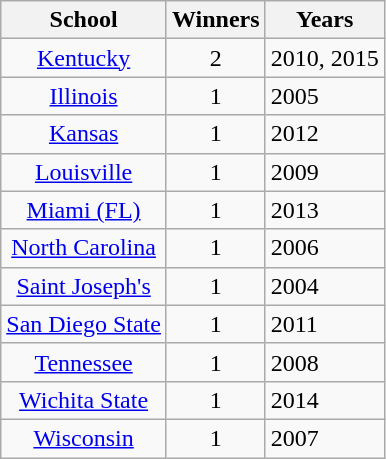<table class="wikitable">
<tr>
<th>School</th>
<th>Winners</th>
<th>Years</th>
</tr>
<tr align="center">
<td><a href='#'>Kentucky</a></td>
<td>2</td>
<td align=left>2010, 2015</td>
</tr>
<tr align="center">
<td><a href='#'>Illinois</a></td>
<td>1</td>
<td align=left>2005</td>
</tr>
<tr align="center">
<td><a href='#'>Kansas</a></td>
<td>1</td>
<td align=left>2012</td>
</tr>
<tr align="center">
<td><a href='#'>Louisville</a></td>
<td>1</td>
<td align=left>2009</td>
</tr>
<tr align="center">
<td><a href='#'>Miami (FL)</a></td>
<td>1</td>
<td align=left>2013</td>
</tr>
<tr align="center">
<td><a href='#'>North Carolina</a></td>
<td>1</td>
<td align=left>2006</td>
</tr>
<tr align="center">
<td><a href='#'>Saint Joseph's</a></td>
<td>1</td>
<td align=left>2004</td>
</tr>
<tr align="center">
<td><a href='#'>San Diego State</a></td>
<td>1</td>
<td align=left>2011</td>
</tr>
<tr align="center">
<td><a href='#'>Tennessee</a></td>
<td>1</td>
<td align=left>2008</td>
</tr>
<tr align="center">
<td><a href='#'>Wichita State</a></td>
<td>1</td>
<td align=left>2014</td>
</tr>
<tr align="center">
<td><a href='#'>Wisconsin</a></td>
<td>1</td>
<td align=left>2007</td>
</tr>
</table>
